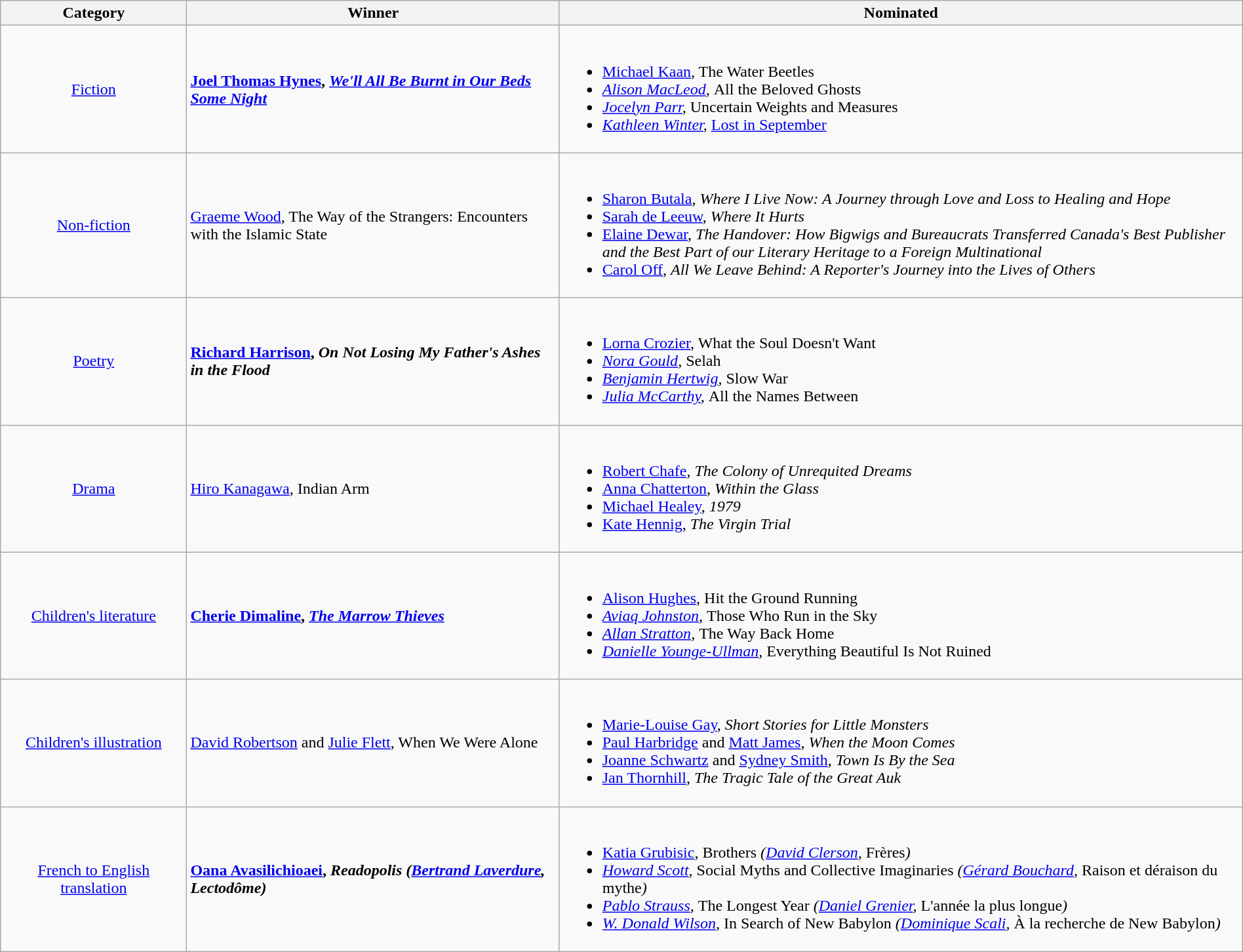<table class="wikitable" width="100%">
<tr>
<th width=15%>Category</th>
<th width=30%>Winner</th>
<th width=55%>Nominated</th>
</tr>
<tr>
<td align="center"><a href='#'>Fiction</a></td>
<td> <strong><a href='#'>Joel Thomas Hynes</a>, <em><a href='#'>We'll All Be Burnt in Our Beds Some Night</a><strong><em></td>
<td><br><ul><li><a href='#'>Michael Kaan</a>, </em>The Water Beetles<em></li><li><a href='#'>Alison MacLeod</a>, </em>All the Beloved Ghosts<em></li><li><a href='#'>Jocelyn Parr</a>, </em>Uncertain Weights and Measures<em></li><li><a href='#'>Kathleen Winter</a>, </em><a href='#'>Lost in September</a><em></li></ul></td>
</tr>
<tr>
<td align="center"><a href='#'>Non-fiction</a></td>
<td> </strong><a href='#'>Graeme Wood</a>, </em>The Way of the Strangers: Encounters with the Islamic State</em></strong></td>
<td><br><ul><li><a href='#'>Sharon Butala</a>, <em>Where I Live Now: A Journey through Love and Loss to Healing and Hope</em></li><li><a href='#'>Sarah de Leeuw</a>, <em>Where It Hurts</em></li><li><a href='#'>Elaine Dewar</a>, <em>The Handover: How Bigwigs and Bureaucrats Transferred Canada's Best Publisher and the Best Part of our Literary Heritage to a Foreign Multinational</em></li><li><a href='#'>Carol Off</a>, <em>All We Leave Behind: A Reporter's Journey into the Lives of Others</em></li></ul></td>
</tr>
<tr>
<td align="center"><a href='#'>Poetry</a></td>
<td> <strong><a href='#'>Richard Harrison</a>, <em>On Not Losing My Father's Ashes in the Flood<strong><em></td>
<td><br><ul><li><a href='#'>Lorna Crozier</a>, </em>What the Soul Doesn't Want<em></li><li><a href='#'>Nora Gould</a>, </em>Selah<em></li><li><a href='#'>Benjamin Hertwig</a>, </em>Slow War<em></li><li><a href='#'>Julia McCarthy</a>, </em>All the Names Between<em></li></ul></td>
</tr>
<tr>
<td align="center"><a href='#'>Drama</a></td>
<td> </strong><a href='#'>Hiro Kanagawa</a>, </em>Indian Arm</em></strong></td>
<td><br><ul><li><a href='#'>Robert Chafe</a>, <em>The Colony of Unrequited Dreams</em></li><li><a href='#'>Anna Chatterton</a>, <em>Within the Glass</em></li><li><a href='#'>Michael Healey</a>, <em>1979</em></li><li><a href='#'>Kate Hennig</a>, <em>The Virgin Trial</em></li></ul></td>
</tr>
<tr>
<td align="center"><a href='#'>Children's literature</a></td>
<td> <strong><a href='#'>Cherie Dimaline</a>, <em><a href='#'>The Marrow Thieves</a><strong><em></td>
<td><br><ul><li><a href='#'>Alison Hughes</a>, </em>Hit the Ground Running<em></li><li><a href='#'>Aviaq Johnston</a>, </em>Those Who Run in the Sky<em></li><li><a href='#'>Allan Stratton</a>, </em>The Way Back Home<em></li><li><a href='#'>Danielle Younge-Ullman</a>, </em>Everything Beautiful Is Not Ruined<em></li></ul></td>
</tr>
<tr>
<td align="center"><a href='#'>Children's illustration</a></td>
<td> </strong><a href='#'>David Robertson</a> and <a href='#'>Julie Flett</a>, </em>When We Were Alone</em></strong></td>
<td><br><ul><li><a href='#'>Marie-Louise Gay</a>, <em>Short Stories for Little Monsters</em></li><li><a href='#'>Paul Harbridge</a> and <a href='#'>Matt James</a>, <em>When the Moon Comes</em></li><li><a href='#'>Joanne Schwartz</a> and <a href='#'>Sydney Smith</a>, <em>Town Is By the Sea</em></li><li><a href='#'>Jan Thornhill</a>, <em>The Tragic Tale of the Great Auk</em></li></ul></td>
</tr>
<tr>
<td align="center"><a href='#'>French to English translation</a></td>
<td> <strong><a href='#'>Oana Avasilichioaei</a>, <em>Readopolis<strong><em> (<a href='#'>Bertrand Laverdure</a>, </em>Lectodôme<em>)</td>
<td><br><ul><li><a href='#'>Katia Grubisic</a>, </em>Brothers<em> (<a href='#'>David Clerson</a>, </em>Frères<em>)</li><li><a href='#'>Howard Scott</a>, </em>Social Myths and Collective Imaginaries<em> (<a href='#'>Gérard Bouchard</a>, </em>Raison et déraison du mythe<em>)</li><li><a href='#'>Pablo Strauss</a>, </em>The Longest Year<em> (<a href='#'>Daniel Grenier</a>, </em>L'année la plus longue<em>)</li><li><a href='#'>W. Donald Wilson</a>, </em>In Search of New Babylon<em> (<a href='#'>Dominique Scali</a>, </em>À la recherche de New Babylon<em>)</li></ul></td>
</tr>
</table>
